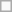<table class="wikitable mw-collapsible mw-collapsed" style="text-align:left">
<tr>
<td></td>
</tr>
</table>
